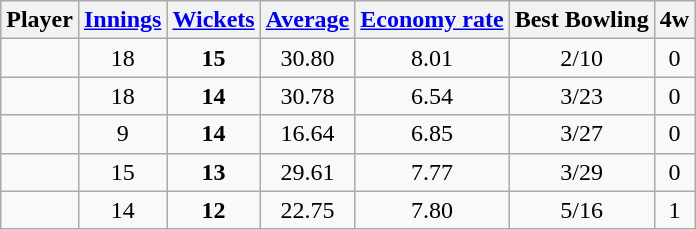<table class="wikitable sortable" style="text-align: center;">
<tr>
<th>Player</th>
<th><a href='#'>Innings</a></th>
<th><a href='#'>Wickets</a></th>
<th><a href='#'>Average</a></th>
<th><a href='#'>Economy rate</a></th>
<th>Best Bowling</th>
<th>4w</th>
</tr>
<tr>
<td></td>
<td>18</td>
<td><strong>15</strong></td>
<td>30.80</td>
<td>8.01</td>
<td>2/10</td>
<td>0</td>
</tr>
<tr>
<td></td>
<td>18</td>
<td><strong>14</strong></td>
<td>30.78</td>
<td>6.54</td>
<td>3/23</td>
<td>0</td>
</tr>
<tr>
<td></td>
<td>9</td>
<td><strong>14</strong></td>
<td>16.64</td>
<td>6.85</td>
<td>3/27</td>
<td>0</td>
</tr>
<tr>
<td></td>
<td>15</td>
<td><strong>13</strong></td>
<td>29.61</td>
<td>7.77</td>
<td>3/29</td>
<td>0</td>
</tr>
<tr>
<td></td>
<td>14</td>
<td><strong>12</strong></td>
<td>22.75</td>
<td>7.80</td>
<td>5/16</td>
<td>1</td>
</tr>
</table>
